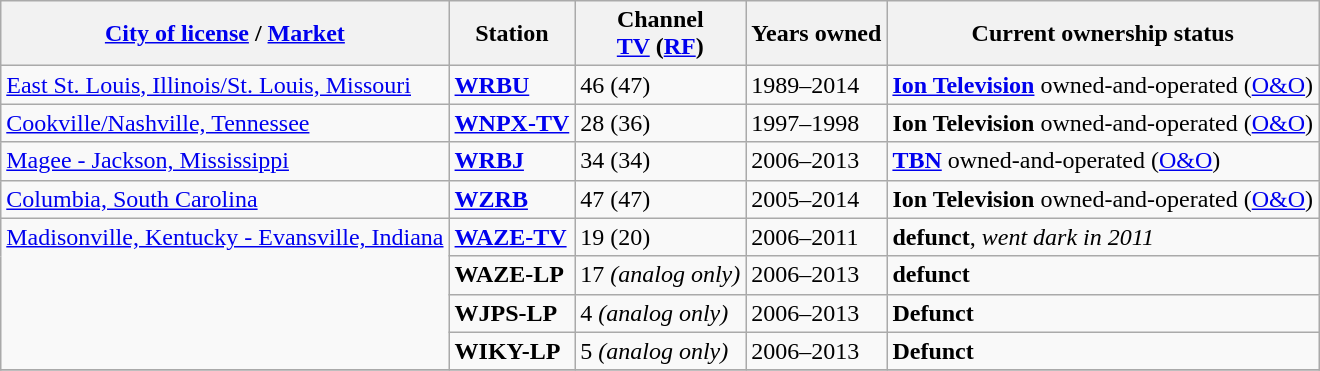<table class="wikitable">
<tr>
<th><a href='#'>City of license</a> / <a href='#'>Market</a></th>
<th>Station</th>
<th>Channel<br><a href='#'>TV</a> (<a href='#'>RF</a>)</th>
<th>Years owned</th>
<th>Current ownership status</th>
</tr>
<tr style="vertical-align: top; text-align: left;">
<td><a href='#'>East St. Louis, Illinois/St. Louis, Missouri</a></td>
<td><strong><a href='#'>WRBU</a></strong></td>
<td>46 (47)</td>
<td>1989–2014</td>
<td><strong><a href='#'>Ion Television</a></strong> owned-and-operated (<a href='#'>O&O</a>)</td>
</tr>
<tr style="vertical-align: top; text-align: left;">
<td><a href='#'>Cookville/Nashville, Tennessee</a></td>
<td><strong><a href='#'>WNPX-TV</a></strong></td>
<td>28 (36)</td>
<td>1997–1998</td>
<td><strong>Ion Television</strong> owned-and-operated (<a href='#'>O&O</a>)</td>
</tr>
<tr style="vertical-align: top; text-align: left;">
<td><a href='#'>Magee - Jackson, Mississippi</a></td>
<td><strong><a href='#'>WRBJ</a></strong></td>
<td>34 (34)</td>
<td>2006–2013</td>
<td><strong><a href='#'>TBN</a></strong> owned-and-operated (<a href='#'>O&O</a>)</td>
</tr>
<tr style="vertical-align: top; text-align: left;">
<td><a href='#'>Columbia, South Carolina</a></td>
<td><strong><a href='#'>WZRB</a></strong></td>
<td>47 (47)</td>
<td>2005–2014</td>
<td><strong>Ion Television</strong> owned-and-operated (<a href='#'>O&O</a>)</td>
</tr>
<tr style="vertical-align: top; text-align: left;">
<td rowspan="4"><a href='#'>Madisonville, Kentucky - Evansville, Indiana</a></td>
<td><strong><a href='#'>WAZE-TV</a></strong></td>
<td>19 (20)</td>
<td>2006–2011</td>
<td><strong>defunct</strong>, <em>went dark in 2011</em></td>
</tr>
<tr style="vertical-align: top; text-align: left;">
<td><strong>WAZE-LP</strong><br></td>
<td>17 <em>(analog only)</em></td>
<td>2006–2013</td>
<td><strong>defunct</strong></td>
</tr>
<tr style="vertical-align: top; text-align: left;">
<td><strong>WJPS-LP</strong><br></td>
<td>4 <em>(analog only)</em></td>
<td>2006–2013</td>
<td><strong>Defunct</strong></td>
</tr>
<tr style="vertical-align: top; text-align: left;">
<td><strong>WIKY-LP</strong><br></td>
<td>5 <em>(analog only)</em></td>
<td>2006–2013</td>
<td><strong>Defunct</strong></td>
</tr>
<tr style="vertical-align: top; text-align: left;">
</tr>
</table>
